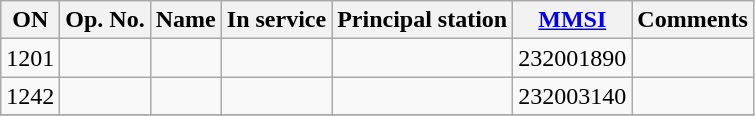<table class="wikitable">
<tr>
<th>ON</th>
<th>Op. No.</th>
<th>Name</th>
<th>In service</th>
<th>Principal station</th>
<th><a href='#'>MMSI</a></th>
<th>Comments</th>
</tr>
<tr>
<td>1201</td>
<td></td>
<td></td>
<td></td>
<td></td>
<td>232001890</td>
<td></td>
</tr>
<tr>
<td>1242</td>
<td></td>
<td></td>
<td></td>
<td></td>
<td>232003140</td>
<td></td>
</tr>
<tr>
</tr>
</table>
